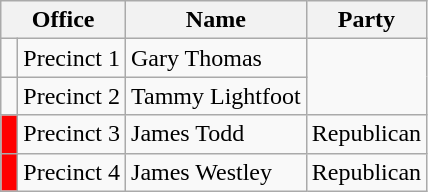<table class="wikitable">
<tr>
<th colspan="2">Office</th>
<th>Name</th>
<th>Party</th>
</tr>
<tr>
<td bgcolor=""> </td>
<td>Precinct 1</td>
<td>Gary Thomas</td>
</tr>
<tr>
<td bgcolor=""> </td>
<td>Precinct 2</td>
<td>Tammy Lightfoot</td>
</tr>
<tr>
<td bgcolor="red"> </td>
<td>Precinct 3</td>
<td>James Todd</td>
<td>Republican</td>
</tr>
<tr>
<td bgcolor="red"> </td>
<td>Precinct 4</td>
<td>James Westley</td>
<td>Republican</td>
</tr>
</table>
